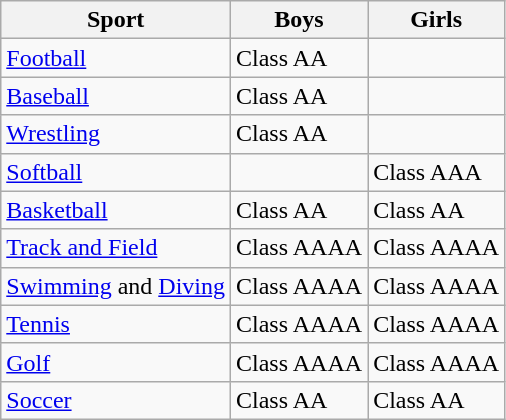<table class="wikitable">
<tr>
<th>Sport</th>
<th>Boys</th>
<th>Girls</th>
</tr>
<tr>
<td><a href='#'>Football</a></td>
<td>Class AA</td>
<td></td>
</tr>
<tr>
<td><a href='#'>Baseball</a></td>
<td>Class AA</td>
<td></td>
</tr>
<tr>
<td><a href='#'>Wrestling</a></td>
<td>Class AA</td>
<td></td>
</tr>
<tr>
<td><a href='#'>Softball</a></td>
<td></td>
<td>Class AAA</td>
</tr>
<tr>
<td><a href='#'>Basketball</a></td>
<td>Class AA</td>
<td>Class AA</td>
</tr>
<tr>
<td><a href='#'>Track and Field</a></td>
<td>Class AAAA</td>
<td>Class AAAA</td>
</tr>
<tr>
<td><a href='#'>Swimming</a> and <a href='#'>Diving</a></td>
<td>Class AAAA</td>
<td>Class AAAA</td>
</tr>
<tr>
<td><a href='#'>Tennis</a></td>
<td>Class AAAA</td>
<td>Class AAAA</td>
</tr>
<tr>
<td><a href='#'>Golf</a></td>
<td>Class AAAA</td>
<td>Class AAAA</td>
</tr>
<tr>
<td><a href='#'>Soccer</a></td>
<td>Class AA</td>
<td>Class AA</td>
</tr>
</table>
